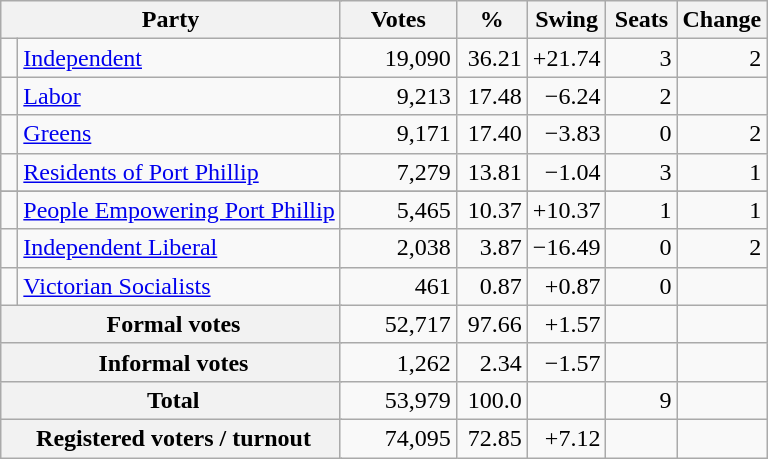<table class="wikitable" style="text-align:right; margin-bottom:0">
<tr>
<th colspan="3" style="width:10px">Party</th>
<th style="width:70px;">Votes</th>
<th style="width:40px;">%</th>
<th style="width:40px;">Swing</th>
<th style="width:40px;">Seats</th>
<th style="width:40px;">Change</th>
</tr>
<tr>
<td> </td>
<td colspan="2" style="text-align:left;"><a href='#'>Independent</a></td>
<td style="width:70px;">19,090</td>
<td style="width:40px;">36.21</td>
<td style="width:45px;">+21.74</td>
<td style="width:40px;">3</td>
<td style="width:40px;"> 2</td>
</tr>
<tr>
<td> </td>
<td colspan="2" style="text-align:left;"><a href='#'>Labor</a></td>
<td>9,213</td>
<td>17.48</td>
<td>−6.24</td>
<td>2</td>
<td></td>
</tr>
<tr>
<td> </td>
<td colspan="2" style="text-align:left;"><a href='#'>Greens</a></td>
<td>9,171</td>
<td>17.40</td>
<td>−3.83</td>
<td>0</td>
<td> 2</td>
</tr>
<tr>
<td> </td>
<td colspan="2" style="text-align:left;"><a href='#'>Residents of Port Phillip</a></td>
<td>7,279</td>
<td>13.81</td>
<td>−1.04</td>
<td>3</td>
<td> 1</td>
</tr>
<tr>
</tr>
<tr>
<td> </td>
<td colspan="2" style="text-align:left;"><a href='#'>People Empowering Port Phillip</a></td>
<td>5,465</td>
<td>10.37</td>
<td>+10.37</td>
<td>1</td>
<td> 1</td>
</tr>
<tr>
<td> </td>
<td colspan="2" style="text-align:left;"><a href='#'>Independent Liberal</a></td>
<td>2,038</td>
<td>3.87</td>
<td>−16.49</td>
<td>0</td>
<td> 2</td>
</tr>
<tr>
<td> </td>
<td colspan="2" style="text-align:left;"><a href='#'>Victorian Socialists</a></td>
<td>461</td>
<td>0.87</td>
<td>+0.87</td>
<td>0</td>
<td></td>
</tr>
<tr>
<th colspan="3" rowspan="1"> Formal votes</th>
<td>52,717</td>
<td>97.66</td>
<td>+1.57</td>
<td></td>
<td></td>
</tr>
<tr>
<th colspan="3" rowspan="1"> Informal votes</th>
<td>1,262</td>
<td>2.34</td>
<td>−1.57</td>
<td></td>
<td></td>
</tr>
<tr>
<th colspan="3" rowspan="1"> Total</th>
<td>53,979</td>
<td>100.0</td>
<td></td>
<td>9</td>
<td></td>
</tr>
<tr>
<th colspan="3" rowspan="1"> Registered voters / turnout</th>
<td>74,095</td>
<td>72.85</td>
<td>+7.12</td>
<td></td>
<td></td>
</tr>
</table>
